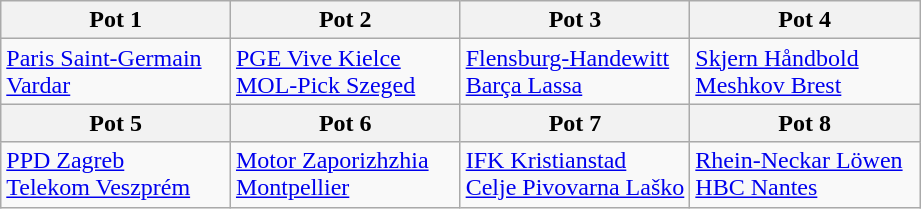<table class="wikitable">
<tr>
<th style="width:25%;">Pot 1</th>
<th style="width:25%;">Pot 2</th>
<th style="width:25%;">Pot 3</th>
<th style="width:25%;">Pot 4</th>
</tr>
<tr>
<td valign="top"> <a href='#'>Paris Saint-Germain</a><br> <a href='#'>Vardar</a></td>
<td valign="top"> <a href='#'>PGE Vive Kielce</a><br> <a href='#'>MOL-Pick Szeged</a></td>
<td valign="top"> <a href='#'>Flensburg-Handewitt</a><br> <a href='#'>Barça Lassa</a></td>
<td valign="top"> <a href='#'>Skjern Håndbold</a><br> <a href='#'>Meshkov Brest</a></td>
</tr>
<tr>
<th>Pot 5</th>
<th>Pot 6</th>
<th>Pot 7</th>
<th>Pot 8</th>
</tr>
<tr>
<td valign="top"> <a href='#'>PPD Zagreb</a><br> <a href='#'>Telekom Veszprém</a></td>
<td valign="top"> <a href='#'>Motor Zaporizhzhia</a><br> <a href='#'>Montpellier</a></td>
<td valign="top"> <a href='#'>IFK Kristianstad</a><br> <a href='#'>Celje Pivovarna Laško</a></td>
<td valign="top"> <a href='#'>Rhein-Neckar Löwen</a><br> <a href='#'>HBC Nantes</a></td>
</tr>
</table>
